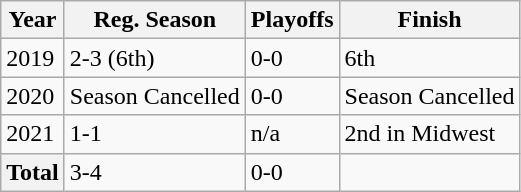<table class="wikitable">
<tr>
<th>Year</th>
<th>Reg. Season</th>
<th>Playoffs</th>
<th>Finish</th>
</tr>
<tr>
<td>2019</td>
<td>2-3 (6th)</td>
<td>0-0</td>
<td>6th</td>
</tr>
<tr>
<td>2020</td>
<td>Season Cancelled</td>
<td>0-0</td>
<td>Season Cancelled</td>
</tr>
<tr>
<td>2021</td>
<td>1-1</td>
<td>n/a</td>
<td>2nd in Midwest</td>
</tr>
<tr>
<th>Total</th>
<td>3-4</td>
<td>0-0</td>
<td></td>
</tr>
</table>
